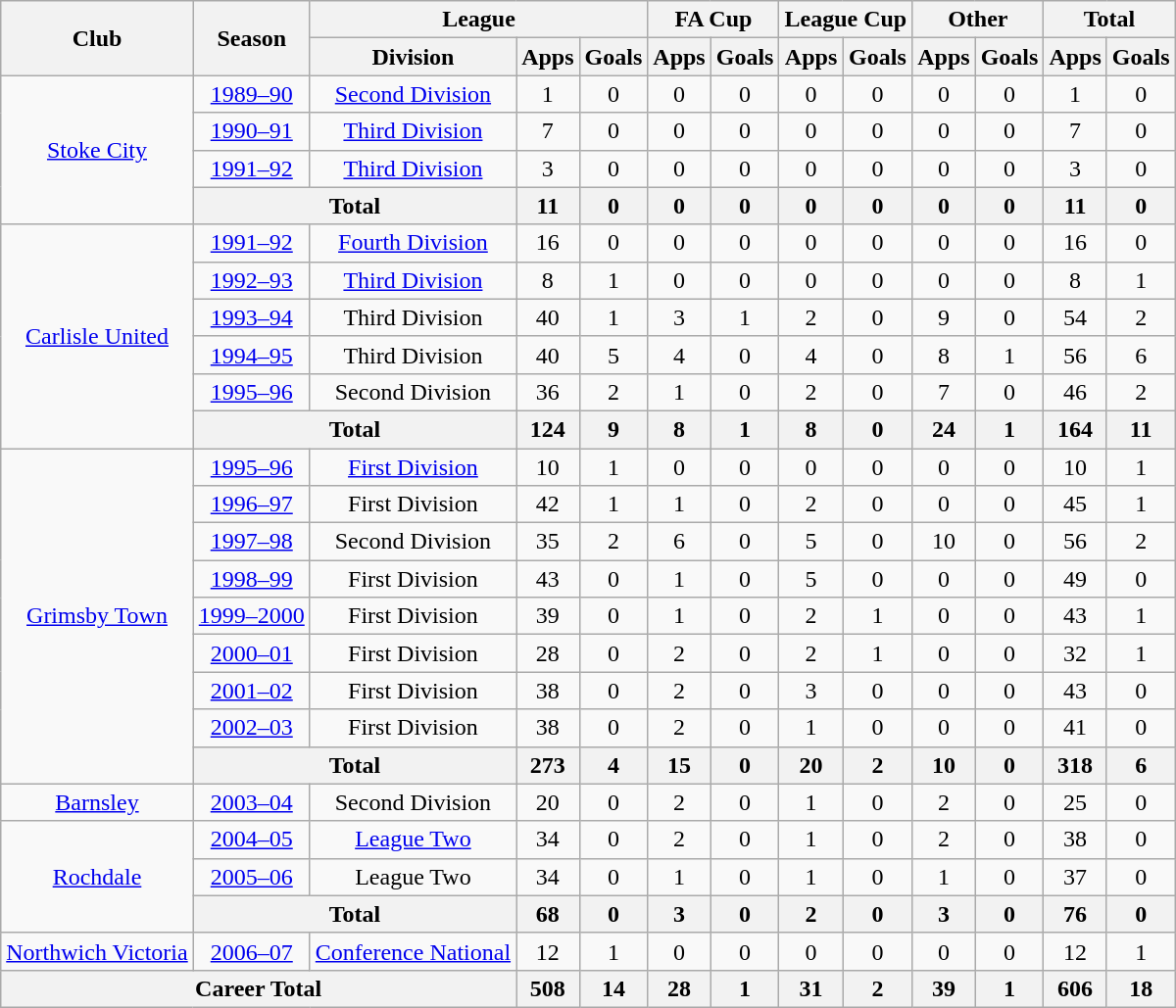<table class="wikitable" style="text-align: center;">
<tr>
<th rowspan="2">Club</th>
<th rowspan="2">Season</th>
<th colspan="3">League</th>
<th colspan="2">FA Cup</th>
<th colspan="2">League Cup</th>
<th colspan="2">Other</th>
<th colspan="2">Total</th>
</tr>
<tr>
<th>Division</th>
<th>Apps</th>
<th>Goals</th>
<th>Apps</th>
<th>Goals</th>
<th>Apps</th>
<th>Goals</th>
<th>Apps</th>
<th>Goals</th>
<th>Apps</th>
<th>Goals</th>
</tr>
<tr>
<td rowspan="4"><a href='#'>Stoke City</a></td>
<td><a href='#'>1989–90</a></td>
<td><a href='#'>Second Division</a></td>
<td>1</td>
<td>0</td>
<td>0</td>
<td>0</td>
<td>0</td>
<td>0</td>
<td>0</td>
<td>0</td>
<td>1</td>
<td>0</td>
</tr>
<tr>
<td><a href='#'>1990–91</a></td>
<td><a href='#'>Third Division</a></td>
<td>7</td>
<td>0</td>
<td>0</td>
<td>0</td>
<td>0</td>
<td>0</td>
<td>0</td>
<td>0</td>
<td>7</td>
<td>0</td>
</tr>
<tr>
<td><a href='#'>1991–92</a></td>
<td><a href='#'>Third Division</a></td>
<td>3</td>
<td>0</td>
<td>0</td>
<td>0</td>
<td>0</td>
<td>0</td>
<td>0</td>
<td>0</td>
<td>3</td>
<td>0</td>
</tr>
<tr>
<th colspan="2">Total</th>
<th>11</th>
<th>0</th>
<th>0</th>
<th>0</th>
<th>0</th>
<th>0</th>
<th>0</th>
<th>0</th>
<th>11</th>
<th>0</th>
</tr>
<tr>
<td rowspan="6"><a href='#'>Carlisle United</a></td>
<td><a href='#'>1991–92</a></td>
<td><a href='#'>Fourth Division</a></td>
<td>16</td>
<td>0</td>
<td>0</td>
<td>0</td>
<td>0</td>
<td>0</td>
<td>0</td>
<td>0</td>
<td>16</td>
<td>0</td>
</tr>
<tr>
<td><a href='#'>1992–93</a></td>
<td><a href='#'>Third Division</a></td>
<td>8</td>
<td>1</td>
<td>0</td>
<td>0</td>
<td>0</td>
<td>0</td>
<td>0</td>
<td>0</td>
<td>8</td>
<td>1</td>
</tr>
<tr>
<td><a href='#'>1993–94</a></td>
<td>Third Division</td>
<td>40</td>
<td>1</td>
<td>3</td>
<td>1</td>
<td>2</td>
<td>0</td>
<td>9</td>
<td>0</td>
<td>54</td>
<td>2</td>
</tr>
<tr>
<td><a href='#'>1994–95</a></td>
<td>Third Division</td>
<td>40</td>
<td>5</td>
<td>4</td>
<td>0</td>
<td>4</td>
<td>0</td>
<td>8</td>
<td>1</td>
<td>56</td>
<td>6</td>
</tr>
<tr>
<td><a href='#'>1995–96</a></td>
<td>Second Division</td>
<td>36</td>
<td>2</td>
<td>1</td>
<td>0</td>
<td>2</td>
<td>0</td>
<td>7</td>
<td>0</td>
<td>46</td>
<td>2</td>
</tr>
<tr>
<th colspan="2">Total</th>
<th>124</th>
<th>9</th>
<th>8</th>
<th>1</th>
<th>8</th>
<th>0</th>
<th>24</th>
<th>1</th>
<th>164</th>
<th>11</th>
</tr>
<tr>
<td rowspan="9"><a href='#'>Grimsby Town</a></td>
<td><a href='#'>1995–96</a></td>
<td><a href='#'>First Division</a></td>
<td>10</td>
<td>1</td>
<td>0</td>
<td>0</td>
<td>0</td>
<td>0</td>
<td>0</td>
<td>0</td>
<td>10</td>
<td>1</td>
</tr>
<tr>
<td><a href='#'>1996–97</a></td>
<td>First Division</td>
<td>42</td>
<td>1</td>
<td>1</td>
<td>0</td>
<td>2</td>
<td>0</td>
<td>0</td>
<td>0</td>
<td>45</td>
<td>1</td>
</tr>
<tr>
<td><a href='#'>1997–98</a></td>
<td>Second Division</td>
<td>35</td>
<td>2</td>
<td>6</td>
<td>0</td>
<td>5</td>
<td>0</td>
<td>10</td>
<td>0</td>
<td>56</td>
<td>2</td>
</tr>
<tr>
<td><a href='#'>1998–99</a></td>
<td>First Division</td>
<td>43</td>
<td>0</td>
<td>1</td>
<td>0</td>
<td>5</td>
<td>0</td>
<td>0</td>
<td>0</td>
<td>49</td>
<td>0</td>
</tr>
<tr>
<td><a href='#'>1999–2000</a></td>
<td>First Division</td>
<td>39</td>
<td>0</td>
<td>1</td>
<td>0</td>
<td>2</td>
<td>1</td>
<td>0</td>
<td>0</td>
<td>43</td>
<td>1</td>
</tr>
<tr>
<td><a href='#'>2000–01</a></td>
<td>First Division</td>
<td>28</td>
<td>0</td>
<td>2</td>
<td>0</td>
<td>2</td>
<td>1</td>
<td>0</td>
<td>0</td>
<td>32</td>
<td>1</td>
</tr>
<tr>
<td><a href='#'>2001–02</a></td>
<td>First Division</td>
<td>38</td>
<td>0</td>
<td>2</td>
<td>0</td>
<td>3</td>
<td>0</td>
<td>0</td>
<td>0</td>
<td>43</td>
<td>0</td>
</tr>
<tr>
<td><a href='#'>2002–03</a></td>
<td>First Division</td>
<td>38</td>
<td>0</td>
<td>2</td>
<td>0</td>
<td>1</td>
<td>0</td>
<td>0</td>
<td>0</td>
<td>41</td>
<td>0</td>
</tr>
<tr>
<th colspan="2">Total</th>
<th>273</th>
<th>4</th>
<th>15</th>
<th>0</th>
<th>20</th>
<th>2</th>
<th>10</th>
<th>0</th>
<th>318</th>
<th>6</th>
</tr>
<tr>
<td><a href='#'>Barnsley</a></td>
<td><a href='#'>2003–04</a></td>
<td>Second Division</td>
<td>20</td>
<td>0</td>
<td>2</td>
<td>0</td>
<td>1</td>
<td>0</td>
<td>2</td>
<td>0</td>
<td>25</td>
<td>0</td>
</tr>
<tr>
<td rowspan="3"><a href='#'>Rochdale</a></td>
<td><a href='#'>2004–05</a></td>
<td><a href='#'>League Two</a></td>
<td>34</td>
<td>0</td>
<td>2</td>
<td>0</td>
<td>1</td>
<td>0</td>
<td>2</td>
<td>0</td>
<td>38</td>
<td>0</td>
</tr>
<tr>
<td><a href='#'>2005–06</a></td>
<td>League Two</td>
<td>34</td>
<td>0</td>
<td>1</td>
<td>0</td>
<td>1</td>
<td>0</td>
<td>1</td>
<td>0</td>
<td>37</td>
<td>0</td>
</tr>
<tr>
<th colspan="2">Total</th>
<th>68</th>
<th>0</th>
<th>3</th>
<th>0</th>
<th>2</th>
<th>0</th>
<th>3</th>
<th>0</th>
<th>76</th>
<th>0</th>
</tr>
<tr>
<td><a href='#'>Northwich Victoria</a></td>
<td><a href='#'>2006–07</a></td>
<td><a href='#'>Conference National</a></td>
<td>12</td>
<td>1</td>
<td>0</td>
<td>0</td>
<td>0</td>
<td>0</td>
<td>0</td>
<td>0</td>
<td>12</td>
<td>1</td>
</tr>
<tr>
<th colspan="3">Career Total</th>
<th>508</th>
<th>14</th>
<th>28</th>
<th>1</th>
<th>31</th>
<th>2</th>
<th>39</th>
<th>1</th>
<th>606</th>
<th>18</th>
</tr>
</table>
